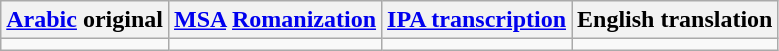<table class="wikitable" cellpadding="6">
<tr>
<th><a href='#'>Arabic</a> original</th>
<th><a href='#'>MSA</a> <a href='#'>Romanization</a></th>
<th><a href='#'>IPA transcription</a></th>
<th>English translation</th>
</tr>
<tr style="vertical-align:top; white-space:nowrap;">
<td></td>
<td></td>
<td></td>
<td></td>
</tr>
</table>
